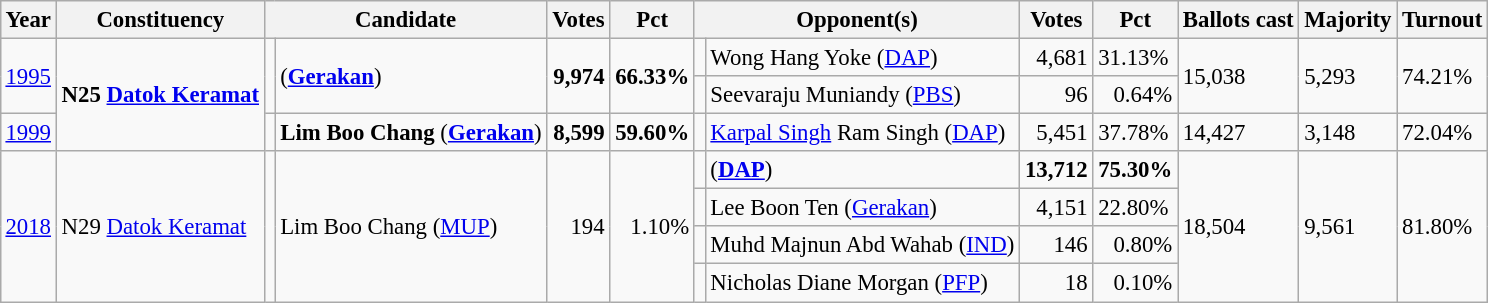<table class="wikitable" style="margin:0.5em ; font-size:95%">
<tr>
<th>Year</th>
<th>Constituency</th>
<th colspan=2>Candidate</th>
<th>Votes</th>
<th>Pct</th>
<th colspan=2>Opponent(s)</th>
<th>Votes</th>
<th>Pct</th>
<th>Ballots cast</th>
<th>Majority</th>
<th>Turnout</th>
</tr>
<tr>
<td rowspan="2"><a href='#'>1995</a></td>
<td rowspan=3><strong>N25 <a href='#'>Datok Keramat</a></strong></td>
<td rowspan="2" ></td>
<td rowspan="2"> (<a href='#'><strong>Gerakan</strong></a>)</td>
<td rowspan="2"  align="right"><strong>9,974</strong></td>
<td rowspan="2"><strong>66.33%</strong></td>
<td></td>
<td>Wong Hang Yoke (<a href='#'>DAP</a>)</td>
<td align="right">4,681</td>
<td>31.13%</td>
<td rowspan="2">15,038</td>
<td rowspan="2">5,293</td>
<td rowspan="2">74.21%</td>
</tr>
<tr>
<td></td>
<td>Seevaraju Muniandy (<a href='#'>PBS</a>)</td>
<td align="right">96</td>
<td align=right>0.64%</td>
</tr>
<tr>
<td><a href='#'>1999</a></td>
<td></td>
<td><strong>Lim Boo Chang</strong> (<a href='#'><strong>Gerakan</strong></a>)</td>
<td align="right"><strong>8,599</strong></td>
<td><strong>59.60%</strong></td>
<td></td>
<td><a href='#'>Karpal Singh</a> Ram Singh (<a href='#'>DAP</a>)</td>
<td align="right">5,451</td>
<td>37.78%</td>
<td>14,427</td>
<td>3,148</td>
<td>72.04%</td>
</tr>
<tr>
<td rowspan="4"><a href='#'>2018</a></td>
<td rowspan=4>N29 <a href='#'>Datok Keramat</a></td>
<td rowspan="4" bgcolor=></td>
<td rowspan="4">Lim Boo Chang (<a href='#'>MUP</a>)</td>
<td rowspan="4" align="right">194</td>
<td rowspan="4" align=right>1.10%</td>
<td></td>
<td> (<a href='#'><strong>DAP</strong></a>)</td>
<td align="right"><strong>13,712</strong></td>
<td><strong>75.30%</strong></td>
<td rowspan="4">18,504</td>
<td rowspan="4">9,561</td>
<td rowspan="4">81.80%</td>
</tr>
<tr>
<td></td>
<td>Lee Boon Ten (<a href='#'>Gerakan</a>)</td>
<td align="right">4,151</td>
<td>22.80%</td>
</tr>
<tr>
<td></td>
<td>Muhd Majnun Abd Wahab (<a href='#'>IND</a>)</td>
<td align="right">146</td>
<td align=right>0.80%</td>
</tr>
<tr>
<td bgcolor=></td>
<td>Nicholas Diane Morgan (<a href='#'>PFP</a>)</td>
<td align="right">18</td>
<td align=right>0.10%</td>
</tr>
</table>
